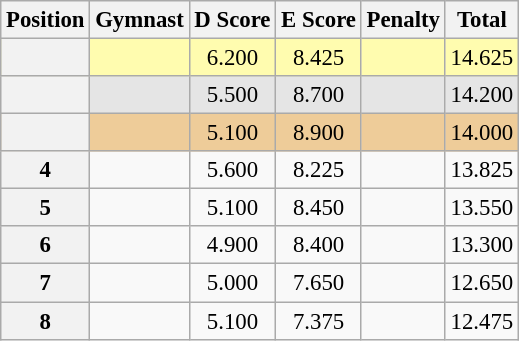<table class="wikitable sortable" style="text-align:center; font-size:95%">
<tr>
<th scope=col>Position</th>
<th scope=col>Gymnast</th>
<th scope=col>D Score</th>
<th scope=col>E Score</th>
<th scope=col>Penalty</th>
<th scope=col>Total</th>
</tr>
<tr bgcolor=fffcaf>
<th scope=row></th>
<td align=left></td>
<td>6.200</td>
<td>8.425</td>
<td></td>
<td>14.625</td>
</tr>
<tr bgcolor=e5e5e5>
<th scope=row></th>
<td align=left></td>
<td>5.500</td>
<td>8.700</td>
<td></td>
<td>14.200</td>
</tr>
<tr bgcolor=eecc99>
<th scope=row></th>
<td align=left></td>
<td>5.100</td>
<td>8.900</td>
<td></td>
<td>14.000</td>
</tr>
<tr>
<th scope=row>4</th>
<td align=left></td>
<td>5.600</td>
<td>8.225</td>
<td></td>
<td>13.825</td>
</tr>
<tr>
<th scope=row>5</th>
<td align=left></td>
<td>5.100</td>
<td>8.450</td>
<td></td>
<td>13.550</td>
</tr>
<tr>
<th scope=row>6</th>
<td align=left></td>
<td>4.900</td>
<td>8.400</td>
<td></td>
<td>13.300</td>
</tr>
<tr>
<th scope=row>7</th>
<td align=left></td>
<td>5.000</td>
<td>7.650</td>
<td></td>
<td>12.650</td>
</tr>
<tr>
<th scope=row>8</th>
<td align=left></td>
<td>5.100</td>
<td>7.375</td>
<td></td>
<td>12.475</td>
</tr>
</table>
